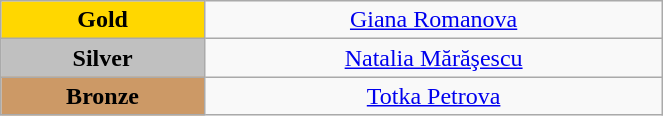<table class="wikitable" style="text-align:center; " width="35%">
<tr>
<td bgcolor="gold"><strong>Gold</strong></td>
<td><a href='#'>Giana Romanova</a><br>  <small><em></em></small></td>
</tr>
<tr>
<td bgcolor="silver"><strong>Silver</strong></td>
<td><a href='#'>Natalia Mărăşescu</a><br>  <small><em></em></small></td>
</tr>
<tr>
<td bgcolor="CC9966"><strong>Bronze</strong></td>
<td><a href='#'>Totka Petrova</a><br>  <small><em></em></small></td>
</tr>
</table>
